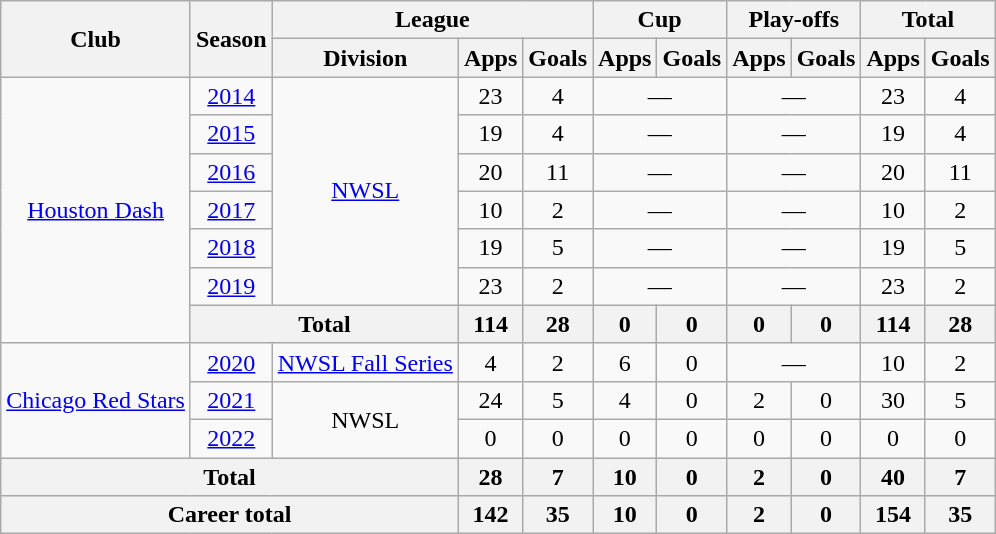<table class="wikitable" style="text-align:center">
<tr>
<th rowspan="2">Club</th>
<th rowspan="2">Season</th>
<th colspan="3">League</th>
<th colspan="2">Cup</th>
<th colspan="2">Play-offs</th>
<th colspan="2">Total</th>
</tr>
<tr>
<th>Division</th>
<th>Apps</th>
<th>Goals</th>
<th>Apps</th>
<th>Goals</th>
<th>Apps</th>
<th>Goals</th>
<th>Apps</th>
<th>Goals</th>
</tr>
<tr>
<td rowspan="7"><a href='#'>Houston Dash</a></td>
<td><a href='#'>2014</a></td>
<td rowspan="6"><a href='#'>NWSL</a></td>
<td>23</td>
<td>4</td>
<td colspan="2">—</td>
<td colspan="2">—</td>
<td>23</td>
<td>4</td>
</tr>
<tr>
<td><a href='#'>2015</a></td>
<td>19</td>
<td>4</td>
<td colspan="2">—</td>
<td colspan="2">—</td>
<td>19</td>
<td>4</td>
</tr>
<tr>
<td><a href='#'>2016</a></td>
<td>20</td>
<td>11</td>
<td colspan="2">—</td>
<td colspan="2">—</td>
<td>20</td>
<td>11</td>
</tr>
<tr>
<td><a href='#'>2017</a></td>
<td>10</td>
<td>2</td>
<td colspan="2">—</td>
<td colspan="2">—</td>
<td>10</td>
<td>2</td>
</tr>
<tr>
<td><a href='#'>2018</a></td>
<td>19</td>
<td>5</td>
<td colspan="2">—</td>
<td colspan="2">—</td>
<td>19</td>
<td>5</td>
</tr>
<tr>
<td><a href='#'>2019</a></td>
<td>23</td>
<td>2</td>
<td colspan="2">—</td>
<td colspan="2">—</td>
<td>23</td>
<td>2</td>
</tr>
<tr>
<th colspan="2">Total</th>
<th>114</th>
<th>28</th>
<th>0</th>
<th>0</th>
<th>0</th>
<th>0</th>
<th>114</th>
<th>28</th>
</tr>
<tr>
<td rowspan="3"><a href='#'>Chicago Red Stars</a></td>
<td><a href='#'>2020</a></td>
<td rowspan="1"><a href='#'>NWSL Fall Series</a></td>
<td>4</td>
<td>2</td>
<td>6</td>
<td>0</td>
<td colspan="2">—</td>
<td>10</td>
<td>2</td>
</tr>
<tr>
<td><a href='#'>2021</a></td>
<td rowspan="2">NWSL</td>
<td>24</td>
<td>5</td>
<td>4</td>
<td>0</td>
<td>2</td>
<td>0</td>
<td>30</td>
<td>5</td>
</tr>
<tr>
<td><a href='#'>2022</a></td>
<td>0</td>
<td>0</td>
<td>0</td>
<td>0</td>
<td>0</td>
<td>0</td>
<td>0</td>
<td>0</td>
</tr>
<tr>
<th colspan="3">Total</th>
<th>28</th>
<th>7</th>
<th>10</th>
<th>0</th>
<th>2</th>
<th>0</th>
<th>40</th>
<th>7</th>
</tr>
<tr>
<th colspan="3">Career total</th>
<th>142</th>
<th>35</th>
<th>10</th>
<th>0</th>
<th>2</th>
<th>0</th>
<th>154</th>
<th>35</th>
</tr>
</table>
